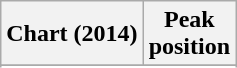<table class="wikitable sortable plainrowheaders" style="text-align:center">
<tr>
<th scope="col">Chart (2014)</th>
<th scope="col">Peak<br>position</th>
</tr>
<tr>
</tr>
<tr>
</tr>
<tr>
</tr>
<tr>
</tr>
</table>
